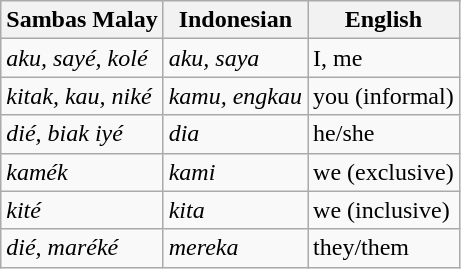<table class="wikitable">
<tr>
<th>Sambas Malay</th>
<th>Indonesian</th>
<th>English</th>
</tr>
<tr>
<td><em>aku, sayé, kolé</em></td>
<td><em>aku, saya</em></td>
<td>I, me</td>
</tr>
<tr>
<td><em>kitak, kau, niké</em></td>
<td><em>kamu, engkau</em></td>
<td>you (informal)</td>
</tr>
<tr>
<td><em>dié, biak iyé</em></td>
<td><em>dia</em></td>
<td>he/she</td>
</tr>
<tr>
<td><em>kamék</em></td>
<td><em>kami</em></td>
<td>we (exclusive)</td>
</tr>
<tr>
<td><em>kité</em></td>
<td><em>kita</em></td>
<td>we (inclusive)</td>
</tr>
<tr>
<td><em>dié, maréké</em></td>
<td><em>mereka</em></td>
<td>they/them</td>
</tr>
</table>
